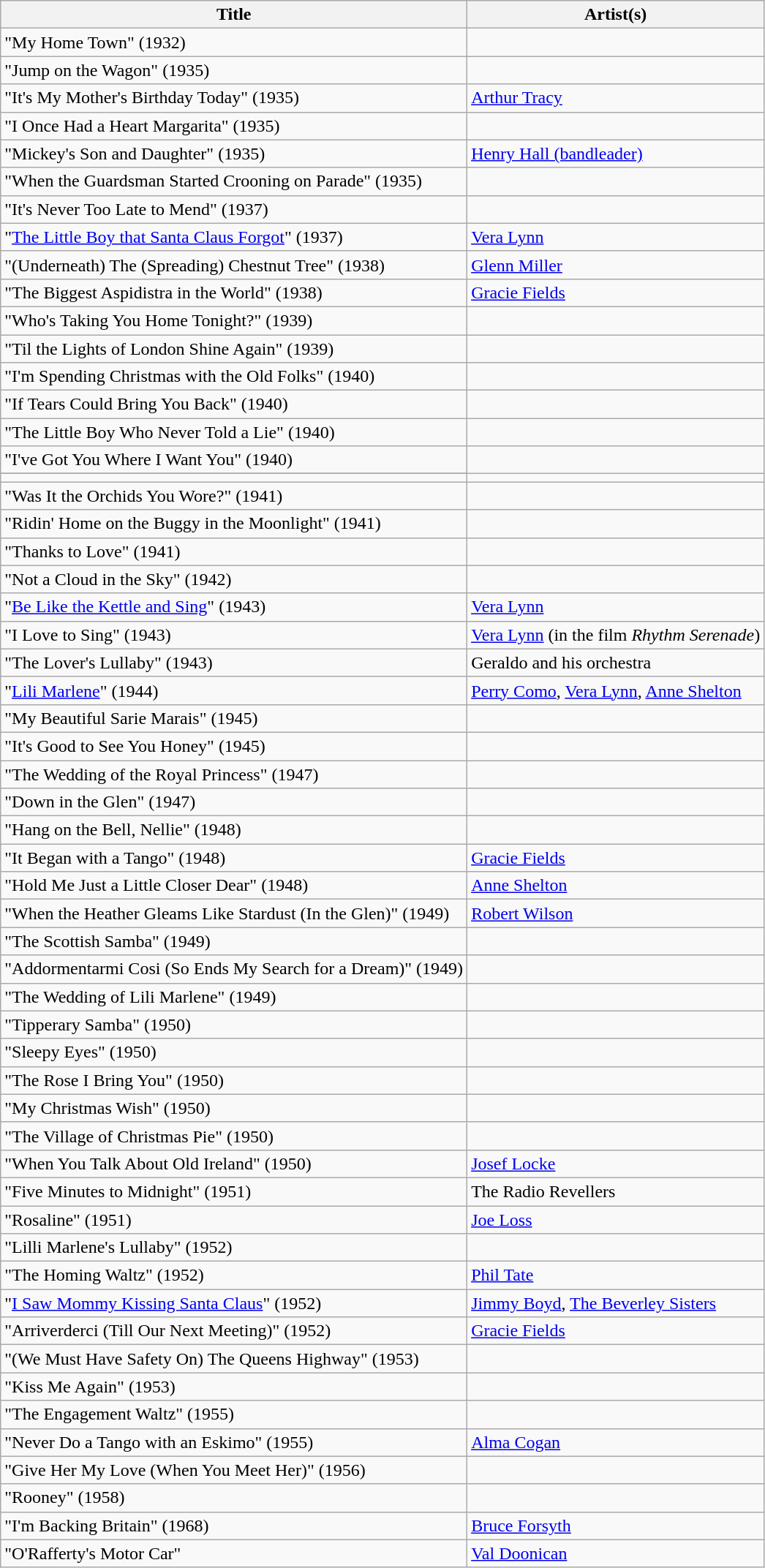<table class="wikitable" border="1">
<tr>
<th>Title</th>
<th>Artist(s)</th>
</tr>
<tr>
<td>"My Home Town" (1932)</td>
<td></td>
</tr>
<tr>
<td>"Jump on the Wagon" (1935)</td>
<td></td>
</tr>
<tr>
<td>"It's My Mother's Birthday Today" (1935)</td>
<td><a href='#'>Arthur Tracy</a></td>
</tr>
<tr>
<td>"I Once Had a Heart Margarita" (1935)</td>
<td></td>
</tr>
<tr>
<td>"Mickey's Son and Daughter" (1935)</td>
<td><a href='#'>Henry Hall (bandleader)</a></td>
</tr>
<tr>
<td>"When the Guardsman Started Crooning on Parade" (1935)</td>
<td></td>
</tr>
<tr>
<td>"It's Never Too Late to Mend" (1937)</td>
<td></td>
</tr>
<tr>
<td>"<a href='#'>The Little Boy that Santa Claus Forgot</a>" (1937)</td>
<td><a href='#'>Vera Lynn</a></td>
</tr>
<tr>
<td>"(Underneath) The (Spreading) Chestnut Tree" (1938)</td>
<td><a href='#'>Glenn Miller</a></td>
</tr>
<tr>
<td>"The Biggest Aspidistra in the World" (1938)</td>
<td><a href='#'>Gracie Fields</a></td>
</tr>
<tr>
<td>"Who's Taking You Home Tonight?" (1939)</td>
<td></td>
</tr>
<tr>
<td>"Til the Lights of London Shine Again" (1939)</td>
<td></td>
</tr>
<tr>
<td>"I'm Spending Christmas with the Old Folks" (1940)</td>
<td></td>
</tr>
<tr>
<td>"If Tears Could Bring You Back" (1940)</td>
<td></td>
</tr>
<tr>
<td>"The Little Boy Who Never Told a Lie" (1940)</td>
<td></td>
</tr>
<tr>
<td>"I've Got You Where I Want You" (1940)</td>
<td></td>
</tr>
<tr>
</tr>
<tr "Thanks Mr Roosevelt" (1941)>
<td></td>
</tr>
<tr>
<td>"Was It the Orchids You Wore?" (1941)</td>
<td></td>
</tr>
<tr>
<td>"Ridin' Home on the Buggy in the Moonlight" (1941)</td>
<td></td>
</tr>
<tr>
<td>"Thanks to Love" (1941)</td>
<td></td>
</tr>
<tr>
<td>"Not a Cloud in the Sky" (1942)</td>
<td></td>
</tr>
<tr>
<td>"<a href='#'>Be Like the Kettle and Sing</a>" (1943)</td>
<td><a href='#'>Vera Lynn</a></td>
</tr>
<tr>
<td>"I Love to Sing" (1943)</td>
<td><a href='#'>Vera Lynn</a> (in the film <em>Rhythm Serenade</em>)</td>
</tr>
<tr>
<td>"The Lover's Lullaby" (1943)</td>
<td>Geraldo and his orchestra</td>
</tr>
<tr>
<td>"<a href='#'>Lili Marlene</a>" (1944)</td>
<td><a href='#'>Perry Como</a>, <a href='#'>Vera Lynn</a>, <a href='#'>Anne Shelton</a></td>
</tr>
<tr>
<td>"My Beautiful Sarie Marais" (1945)</td>
<td></td>
</tr>
<tr>
<td>"It's Good to See You Honey" (1945)</td>
<td></td>
</tr>
<tr>
<td>"The Wedding of the Royal Princess" (1947)</td>
<td></td>
</tr>
<tr>
<td>"Down in the Glen" (1947)</td>
<td></td>
</tr>
<tr>
<td>"Hang on the Bell, Nellie"  (1948)</td>
<td></td>
</tr>
<tr>
<td>"It Began with a Tango" (1948)</td>
<td><a href='#'>Gracie Fields</a></td>
</tr>
<tr>
<td>"Hold Me Just a Little Closer Dear" (1948)</td>
<td><a href='#'>Anne Shelton</a></td>
</tr>
<tr>
<td>"When the Heather Gleams Like Stardust (In the Glen)" (1949)</td>
<td><a href='#'>Robert Wilson</a></td>
</tr>
<tr>
<td>"The Scottish Samba" (1949)</td>
<td></td>
</tr>
<tr>
<td>"Addormentarmi Cosi (So Ends My Search for a Dream)" (1949)</td>
<td></td>
</tr>
<tr>
<td>"The Wedding of Lili Marlene" (1949)</td>
<td></td>
</tr>
<tr>
<td>"Tipperary Samba" (1950)</td>
<td></td>
</tr>
<tr>
<td>"Sleepy Eyes" (1950)</td>
<td></td>
</tr>
<tr>
<td>"The Rose I Bring You" (1950)</td>
<td></td>
</tr>
<tr>
<td>"My Christmas Wish" (1950)</td>
<td></td>
</tr>
<tr>
<td>"The Village of Christmas Pie" (1950)</td>
<td></td>
</tr>
<tr>
<td>"When You Talk About Old Ireland" (1950)</td>
<td><a href='#'>Josef Locke</a></td>
</tr>
<tr>
<td>"Five Minutes to Midnight" (1951)</td>
<td>The Radio Revellers</td>
</tr>
<tr>
<td>"Rosaline" (1951)</td>
<td><a href='#'>Joe Loss</a></td>
</tr>
<tr>
<td>"Lilli Marlene's Lullaby" (1952)</td>
<td></td>
</tr>
<tr>
<td>"The Homing Waltz" (1952)</td>
<td><a href='#'>Phil Tate</a></td>
</tr>
<tr>
<td>"<a href='#'>I Saw Mommy Kissing Santa Claus</a>" (1952)</td>
<td><a href='#'>Jimmy Boyd</a>, <a href='#'>The Beverley Sisters</a></td>
</tr>
<tr>
<td>"Arriverderci (Till Our Next Meeting)" (1952)</td>
<td><a href='#'>Gracie Fields</a></td>
</tr>
<tr>
<td>"(We Must Have Safety On) The Queens Highway" (1953)</td>
<td></td>
</tr>
<tr>
<td>"Kiss Me Again" (1953)</td>
<td></td>
</tr>
<tr>
<td>"The Engagement Waltz" (1955)</td>
<td></td>
</tr>
<tr>
<td>"Never Do a Tango with an Eskimo" (1955)</td>
<td><a href='#'>Alma Cogan</a></td>
</tr>
<tr>
<td>"Give Her My Love (When You Meet Her)" (1956)</td>
<td></td>
</tr>
<tr>
<td>"Rooney" (1958)</td>
<td></td>
</tr>
<tr>
<td>"I'm Backing Britain" (1968)</td>
<td><a href='#'>Bruce Forsyth</a></td>
</tr>
<tr>
<td>"O'Rafferty's Motor Car"</td>
<td><a href='#'>Val Doonican</a></td>
</tr>
</table>
